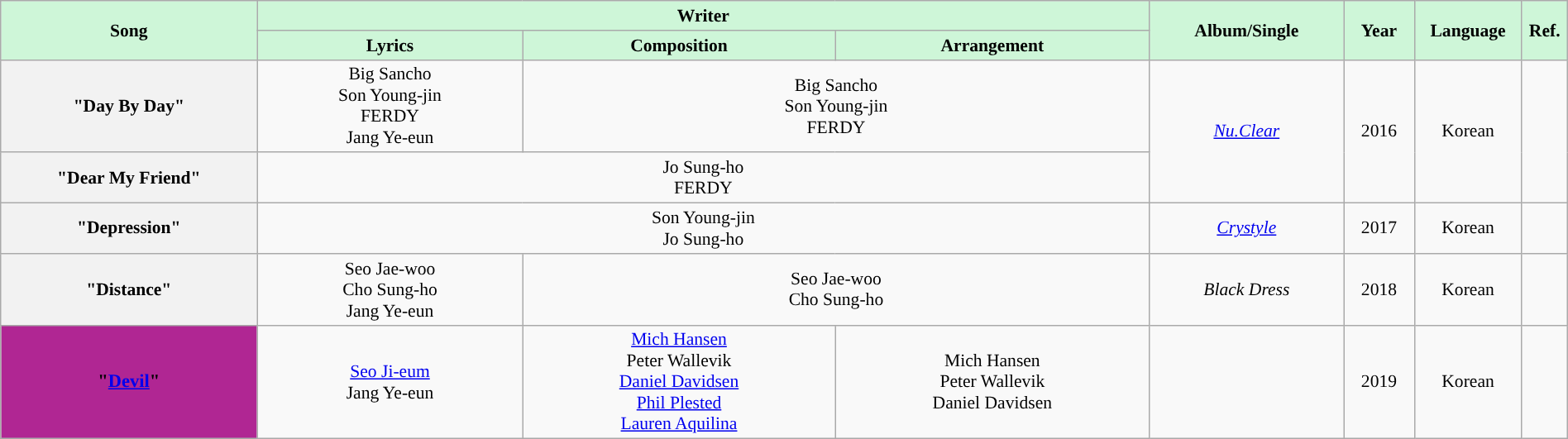<table class="wikitable" style="margin:0.5em auto; clear:both; font-size:.9em; text-align:center; width:100%">
<tr>
<th rowspan="2" style="width:200px; background:#CEF6D8;">Song</th>
<th colspan="3" style="width:900px; background:#CEF6D8;">Writer</th>
<th rowspan="2" style="width:150px; background:#CEF6D8;">Album/Single</th>
<th rowspan="2" style="width:50px; background:#CEF6D8;">Year</th>
<th rowspan="2" style="width:80px; background:#CEF6D8;">Language</th>
<th rowspan="2" style="width:30px; background:#CEF6D8;">Ref.</th>
</tr>
<tr>
<th style=background:#CEF6D8;">Lyrics</th>
<th style=background:#CEF6D8;">Composition</th>
<th style=background:#CEF6D8;">Arrangement</th>
</tr>
<tr>
<th>"Day By Day"</th>
<td>Big Sancho<br> Son Young-jin<br> FERDY<br> Jang Ye-eun</td>
<td colspan="2">Big Sancho<br> Son Young-jin<br> FERDY</td>
<td rowspan="2"><em><a href='#'>Nu.Clear</a></em></td>
<td rowspan="2">2016</td>
<td rowspan="2">Korean</td>
<td rowspan="2"></td>
</tr>
<tr>
<th>"Dear My Friend"</th>
<td colspan="3">Jo Sung-ho<br> FERDY</td>
</tr>
<tr>
<th>"Depression" <br></th>
<td colspan="3">Son Young-jin<br> Jo Sung-ho</td>
<td><em><a href='#'>Crystyle</a></em></td>
<td>2017</td>
<td>Korean</td>
<td></td>
</tr>
<tr>
<th>"Distance" <br></th>
<td>Seo Jae-woo<br> Cho Sung-ho<br> Jang Ye-eun</td>
<td colspan="2">Seo Jae-woo<br> Cho Sung-ho</td>
<td><em>Black Dress</em></td>
<td>2018</td>
<td>Korean</td>
<td></td>
</tr>
<tr>
<th scope="row" style="background-color:#B02693; font-size:15px;">"<a href='#'>Devil</a>" </th>
<td><a href='#'>Seo Ji-eum</a> <br>Jang Ye-eun</td>
<td><a href='#'>Mich Hansen</a><br>Peter Wallevik<br><a href='#'>Daniel Davidsen</a><br><a href='#'>Phil Plested</a><br><a href='#'>Lauren Aquilina</a></td>
<td>Mich Hansen<br>Peter Wallevik<br>Daniel Davidsen</td>
<td></td>
<td>2019</td>
<td>Korean</td>
<td></td>
</tr>
</table>
